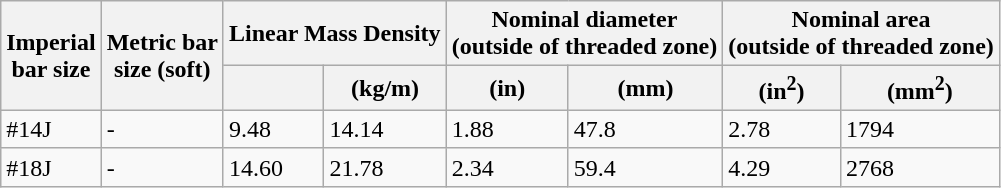<table class="wikitable">
<tr>
<th rowspan=2>Imperial<br>bar size</th>
<th rowspan=2>Metric bar<br>size (soft)</th>
<th colspan=2>Linear Mass Density</th>
<th colspan=2>Nominal diameter<br>(outside of
threaded zone)</th>
<th colspan=2>Nominal area<br>(outside of
threaded zone)</th>
</tr>
<tr>
<th></th>
<th>(kg/m)</th>
<th>(in)</th>
<th>(mm)</th>
<th>(in<sup>2</sup>)</th>
<th>(mm<sup>2</sup>)</th>
</tr>
<tr>
<td>#14J</td>
<td>-</td>
<td>9.48</td>
<td>14.14</td>
<td>1.88</td>
<td>47.8</td>
<td>2.78</td>
<td>1794<br></td>
</tr>
<tr>
<td>#18J</td>
<td>-</td>
<td>14.60</td>
<td>21.78</td>
<td>2.34</td>
<td>59.4</td>
<td>4.29</td>
<td>2768</td>
</tr>
</table>
